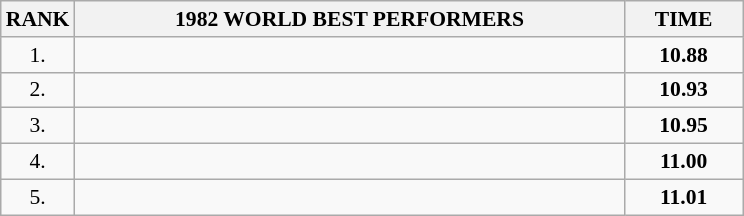<table class="wikitable" style="border-collapse: collapse; font-size: 90%;">
<tr>
<th>RANK</th>
<th align="center" style="width: 25em">1982 WORLD BEST PERFORMERS</th>
<th align="center" style="width: 5em">TIME</th>
</tr>
<tr>
<td align="center">1.</td>
<td></td>
<td align="center"><strong>10.88</strong></td>
</tr>
<tr>
<td align="center">2.</td>
<td></td>
<td align="center"><strong>10.93</strong></td>
</tr>
<tr>
<td align="center">3.</td>
<td></td>
<td align="center"><strong>10.95</strong></td>
</tr>
<tr>
<td align="center">4.</td>
<td></td>
<td align="center"><strong>11.00</strong></td>
</tr>
<tr>
<td align="center">5.</td>
<td></td>
<td align="center"><strong>11.01</strong></td>
</tr>
</table>
